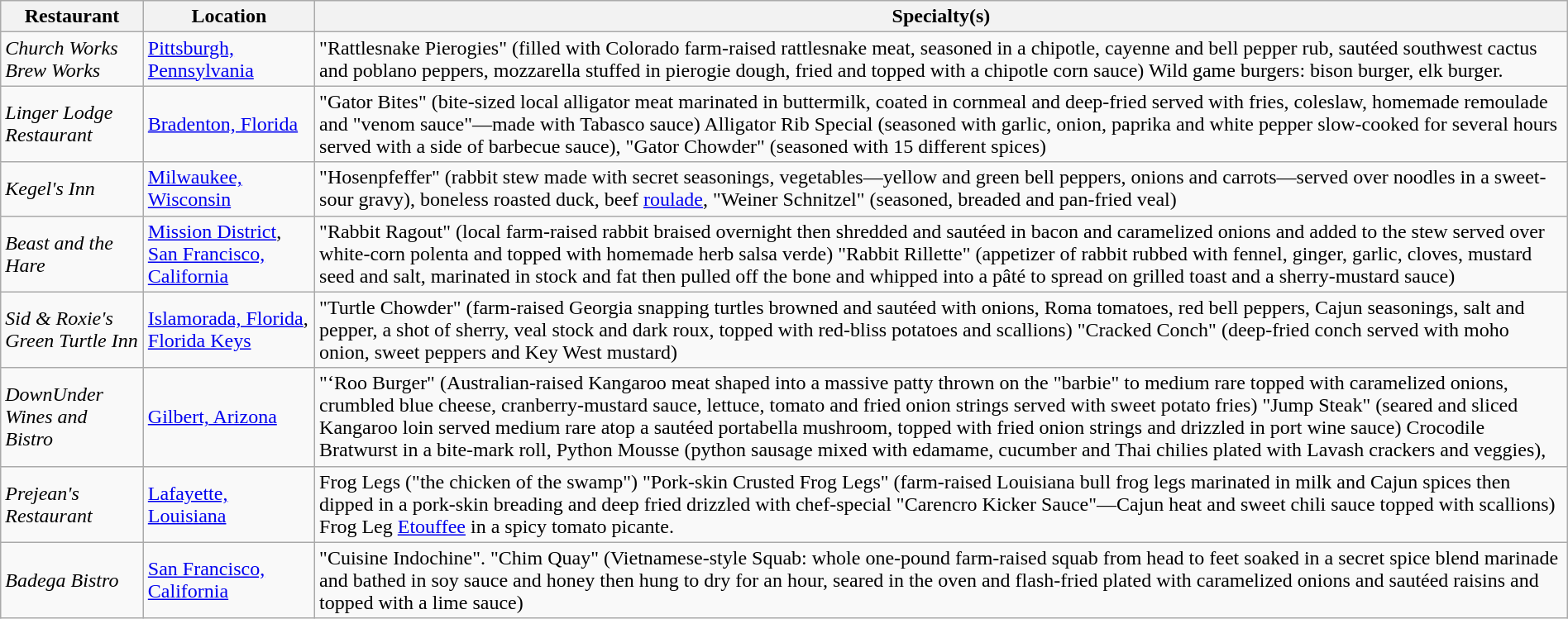<table class="wikitable" style="width:100%;">
<tr>
<th>Restaurant</th>
<th>Location</th>
<th>Specialty(s)</th>
</tr>
<tr>
<td><em>Church Works Brew Works </em></td>
<td><a href='#'>Pittsburgh, Pennsylvania</a></td>
<td>"Rattlesnake Pierogies" (filled with Colorado farm-raised rattlesnake meat, seasoned in a chipotle, cayenne and bell pepper rub, sautéed southwest cactus and poblano peppers, mozzarella stuffed in pierogie dough, fried and topped with a chipotle corn sauce) Wild game burgers: bison burger, elk burger.</td>
</tr>
<tr>
<td><em>Linger Lodge Restaurant</em></td>
<td><a href='#'>Bradenton, Florida</a></td>
<td>"Gator Bites" (bite-sized local alligator meat marinated in buttermilk, coated in cornmeal and deep-fried served with fries, coleslaw, homemade remoulade and "venom sauce"—made with Tabasco sauce) Alligator Rib Special (seasoned with garlic, onion, paprika and white pepper slow-cooked for several hours served with a side of barbecue sauce), "Gator Chowder" (seasoned with 15 different spices)</td>
</tr>
<tr>
<td><em>Kegel's Inn</em></td>
<td><a href='#'>Milwaukee, Wisconsin</a></td>
<td>"Hosenpfeffer" (rabbit stew made with secret seasonings, vegetables—yellow and green bell peppers, onions and carrots—served over noodles in a sweet- sour gravy), boneless roasted duck, beef <a href='#'>roulade</a>, "Weiner Schnitzel" (seasoned, breaded and pan-fried veal)</td>
</tr>
<tr>
<td><em>Beast and the Hare</em></td>
<td><a href='#'>Mission District</a>, <a href='#'>San Francisco, California</a></td>
<td>"Rabbit Ragout" (local farm-raised rabbit braised overnight then shredded and sautéed in bacon and caramelized onions and added to the stew served over white-corn polenta and topped with homemade herb salsa verde) "Rabbit Rillette" (appetizer of rabbit rubbed with fennel, ginger, garlic, cloves, mustard seed and salt, marinated in stock and fat then pulled off the bone and whipped into a pâté to spread on grilled toast and a sherry-mustard sauce)</td>
</tr>
<tr>
<td><em>Sid & Roxie's Green Turtle Inn</em></td>
<td><a href='#'>Islamorada, Florida</a>, <a href='#'>Florida Keys</a></td>
<td>"Turtle Chowder" (farm-raised Georgia snapping turtles browned and sautéed with onions, Roma tomatoes, red bell peppers, Cajun seasonings, salt and pepper, a shot of sherry, veal stock and dark roux, topped with red-bliss potatoes and scallions) "Cracked Conch" (deep-fried conch served with moho onion, sweet peppers and Key West mustard)</td>
</tr>
<tr>
<td><em>DownUnder Wines and Bistro</em></td>
<td><a href='#'>Gilbert, Arizona</a></td>
<td>"‘Roo Burger" (Australian-raised Kangaroo meat shaped into a massive patty thrown on the "barbie" to medium rare topped with caramelized onions, crumbled blue cheese, cranberry-mustard sauce, lettuce, tomato and fried onion strings served with sweet potato fries) "Jump Steak" (seared and sliced Kangaroo loin served medium rare atop a sautéed portabella mushroom, topped with fried onion strings and drizzled in port wine sauce) Crocodile Bratwurst in a bite-mark roll, Python Mousse (python sausage mixed with edamame, cucumber and Thai chilies plated with Lavash crackers and veggies),</td>
</tr>
<tr>
<td><em>Prejean's Restaurant</em></td>
<td><a href='#'>Lafayette, Louisiana</a></td>
<td>Frog Legs ("the chicken of the swamp") "Pork-skin Crusted Frog Legs" (farm-raised Louisiana bull frog legs marinated in milk and Cajun spices then dipped in a pork-skin breading and deep fried drizzled with chef-special "Carencro Kicker Sauce"—Cajun heat and sweet chili sauce topped with scallions) Frog Leg <a href='#'>Etouffee</a> in a spicy tomato picante.</td>
</tr>
<tr>
<td><em>Badega Bistro</em></td>
<td><a href='#'>San Francisco, California</a></td>
<td>"Cuisine Indochine". "Chim Quay" (Vietnamese-style Squab: whole one-pound farm-raised squab from head to feet soaked in a secret spice blend marinade and bathed in soy sauce and honey then hung to dry for an hour, seared in the oven and flash-fried plated with caramelized onions and sautéed raisins and topped with a lime sauce)</td>
</tr>
</table>
